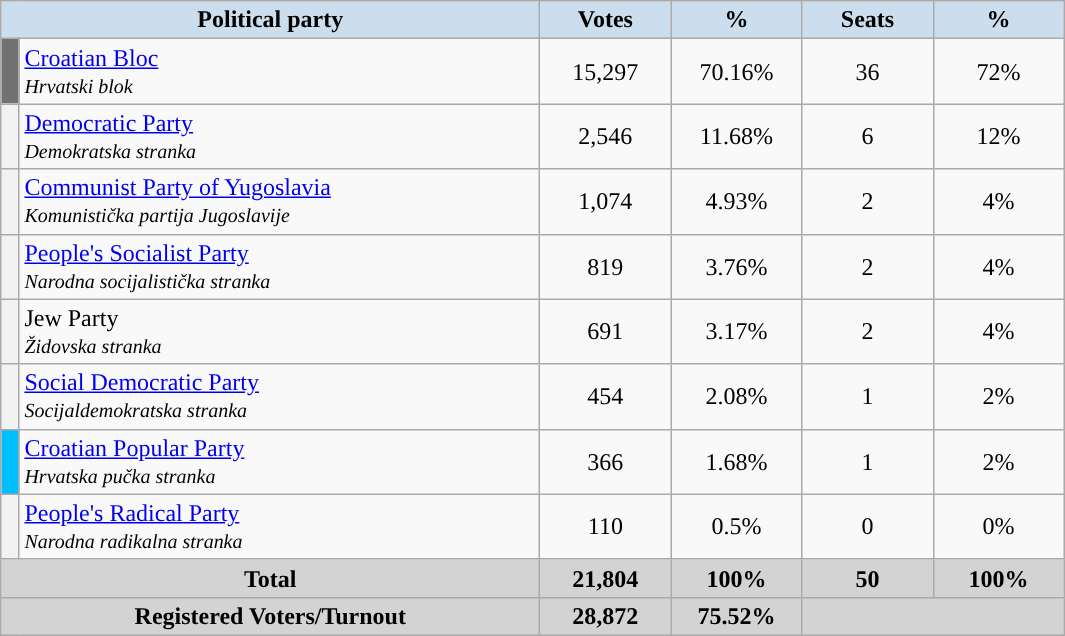<table class="wikitable">
<tr>
<th colspan=2 style="background:#CCDDEE; width: 22em">Political party</th>
<th style="width: 5em; background:#CCDDEE;">Votes</th>
<th style="width: 5em; background:#CCDDEE;">%</th>
<th style="width: 5em; background:#CCDDEE;">Seats</th>
<th style="width: 5em; background:#CCDDEE;">%</th>
</tr>
<tr>
<th style="background-color: #727272"></th>
<td><a href='#'>Croatian Bloc</a><br><small><em>Hrvatski blok</em></small></td>
<td style="text-align:center">15,297</td>
<td style="text-align:center">70.16%</td>
<td style="text-align:center">36</td>
<td style="text-align:center">72%</td>
</tr>
<tr>
<th style="background-color: "></th>
<td><a href='#'>Democratic Party</a><br><small><em>Demokratska stranka</em></small></td>
<td style="text-align:center">2,546</td>
<td style="text-align:center">11.68%</td>
<td style="text-align:center">6</td>
<td style="text-align:center">12%</td>
</tr>
<tr>
<th style="background-color: "></th>
<td><a href='#'>Communist Party of Yugoslavia</a><br><small><em>Komunistička partija Jugoslavije</em></small></td>
<td style="text-align:center">1,074</td>
<td style="text-align:center">4.93%</td>
<td style="text-align:center">2</td>
<td style="text-align:center">4%</td>
</tr>
<tr>
<th style="background-color: "></th>
<td><a href='#'>People's Socialist Party</a><br><small><em>Narodna socijalistička stranka</em></small></td>
<td style="text-align:center">819</td>
<td style="text-align:center">3.76%</td>
<td style="text-align:center">2</td>
<td style="text-align:center">4%</td>
</tr>
<tr>
<th style="background-color: "></th>
<td>Jew Party<br><small><em>Židovska stranka</em></small></td>
<td style="text-align:center">691</td>
<td style="text-align:center">3.17%</td>
<td style="text-align:center">2</td>
<td style="text-align:center">4%</td>
</tr>
<tr>
<th style="background-color: "></th>
<td><a href='#'>Social Democratic Party</a><br><small><em>Socijaldemokratska stranka</em></small></td>
<td style="text-align:center">454</td>
<td style="text-align:center">2.08%</td>
<td style="text-align:center">1</td>
<td style="text-align:center">2%</td>
</tr>
<tr>
<th style="background-color: #00BFFF"></th>
<td><a href='#'>Croatian Popular Party</a><br><small><em>Hrvatska pučka stranka</em></small></td>
<td style="text-align:center">366</td>
<td style="text-align:center">1.68%</td>
<td style="text-align:center">1</td>
<td style="text-align:center">2%</td>
</tr>
<tr>
<th style="background-color: "></th>
<td><a href='#'>People's Radical Party</a><br><small><em>Narodna radikalna stranka</em></small></td>
<td style="text-align:center">110</td>
<td style="text-align:center">0.5%</td>
<td style="text-align:center">0</td>
<td style="text-align:center">0%</td>
</tr>
<tr>
<td colspan="2" align=center style="background: lightgrey"><strong>Total</strong></td>
<td align=center style="background: lightgrey"><strong>21,804</strong></td>
<td align=center style="background: lightgrey"><strong>100%</strong></td>
<td align=center style="background: lightgrey"><strong>50</strong></td>
<td align=center style="background: lightgrey"><strong>100%</strong></td>
</tr>
<tr>
<td colspan="2" align=center style="background: lightgrey"><strong>Registered Voters/Turnout</strong></td>
<td align=center style="background: lightgrey"><strong>28,872</strong></td>
<td align=center style="background: lightgrey"><strong>75.52%</strong></td>
<td colspan="4" align=center style="background: lightgrey"></td>
</tr>
</table>
